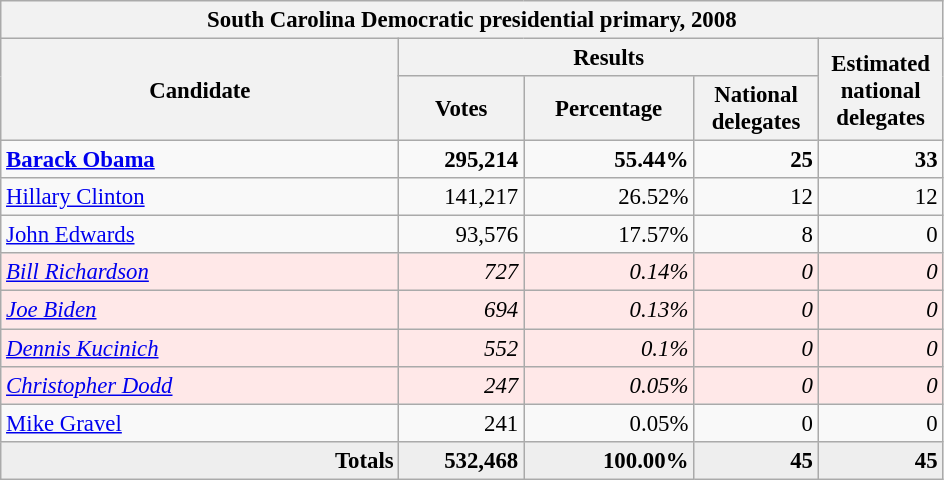<table class="wikitable" style="font-size: 95%; text-align:right;">
<tr>
<th colspan="5">South Carolina Democratic presidential primary, 2008</th>
</tr>
<tr>
<th rowspan="2" style="width: 17em">Candidate</th>
<th colspan="3">Results</th>
<th rowspan="2" style="width: 5em">Estimated national delegates</th>
</tr>
<tr>
<th style="width: 5em">Votes</th>
<th style="width: 7em">Percentage</th>
<th style="width: 5em">National delegates</th>
</tr>
<tr>
<td align="left"><strong><a href='#'>Barack Obama</a></strong></td>
<td><strong>295,214</strong></td>
<td><strong>55.44%</strong></td>
<td><strong>25</strong></td>
<td><strong>33</strong></td>
</tr>
<tr>
<td align="left"><a href='#'>Hillary Clinton</a></td>
<td>141,217</td>
<td>26.52%</td>
<td>12</td>
<td>12</td>
</tr>
<tr>
<td align="left"><a href='#'>John Edwards</a></td>
<td>93,576</td>
<td>17.57%</td>
<td>8</td>
<td>0</td>
</tr>
<tr bgcolor=#FFE8E8>
<td align="left"><em><a href='#'>Bill Richardson</a></em></td>
<td><em>727</em></td>
<td><em>0.14%</em></td>
<td><em>0</em></td>
<td><em>0</em></td>
</tr>
<tr bgcolor=#FFE8E8>
<td align="left"><em><a href='#'>Joe Biden</a></em></td>
<td><em>694</em></td>
<td><em>0.13%</em></td>
<td><em>0</em></td>
<td><em>0</em></td>
</tr>
<tr bgcolor=#FFE8E8>
<td align="left"><em><a href='#'>Dennis Kucinich</a></em></td>
<td><em>552</em></td>
<td><em>0.1%</em></td>
<td><em>0</em></td>
<td><em>0</em></td>
</tr>
<tr bgcolor=#FFE8E8>
<td align="left"><em><a href='#'>Christopher Dodd</a></em></td>
<td><em>247</em></td>
<td><em>0.05%</em></td>
<td><em>0</em></td>
<td><em>0</em></td>
</tr>
<tr>
<td align="left"><a href='#'>Mike Gravel</a></td>
<td>241</td>
<td>0.05%</td>
<td>0</td>
<td>0</td>
</tr>
<tr bgcolor="#EEEEEE" style="margin-right:0.5em">
<td><strong>Totals</strong></td>
<td><strong>532,468</strong></td>
<td><strong>100.00%</strong></td>
<td><strong>45</strong></td>
<td><strong>45</strong></td>
</tr>
</table>
